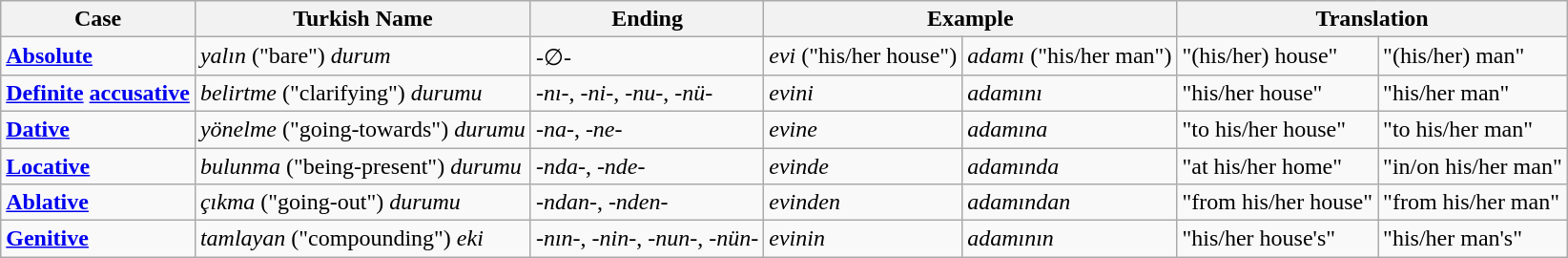<table class=wikitable>
<tr>
<th>Case</th>
<th>Turkish Name</th>
<th>Ending</th>
<th colspan="2">Example</th>
<th colspan="2">Translation</th>
</tr>
<tr>
<td><strong><a href='#'>Absolute</a></strong></td>
<td><em>yalın</em> ("bare") <em>durum</em></td>
<td>-∅-</td>
<td><em>evi</em> ("his/her house")</td>
<td><em>adamı</em> ("his/her man")</td>
<td>"(his/her) house"</td>
<td>"(his/her) man"</td>
</tr>
<tr>
<td><strong><a href='#'>Definite</a> <a href='#'>accusative</a></strong></td>
<td><em>belirtme</em> ("clarifying") <em>durumu</em></td>
<td><em>-nı</em>-, <em>-ni-</em>, <em>-nu-</em>, <em>-nü-</em></td>
<td><em>evini</em></td>
<td><em>adamını</em></td>
<td>"his/her house"</td>
<td>"his/her man"</td>
</tr>
<tr>
<td><strong><a href='#'>Dative</a></strong></td>
<td><em>yönelme</em> ("going-towards") <em>durumu</em></td>
<td><em>-na-</em>, <em>-ne-</em></td>
<td><em>evine</em></td>
<td><em>adamına</em></td>
<td>"to his/her house"</td>
<td>"to his/her man"</td>
</tr>
<tr>
<td><strong><a href='#'>Locative</a></strong></td>
<td><em>bulunma</em> ("being-present") <em>durumu</em></td>
<td><em>-nda-</em>, <em>-nde-</em></td>
<td><em>evinde</em></td>
<td><em>adamında</em></td>
<td>"at his/her home"</td>
<td>"in/on his/her man"</td>
</tr>
<tr>
<td><strong><a href='#'>Ablative</a></strong></td>
<td><em>çıkma</em> ("going-out") <em>durumu</em></td>
<td><em>-ndan-</em>, <em>-nden-</em></td>
<td><em>evinden</em></td>
<td><em>adamından</em></td>
<td>"from his/her house"</td>
<td>"from his/her man"</td>
</tr>
<tr>
<td><strong><a href='#'>Genitive</a></strong></td>
<td><em>tamlayan</em> ("compounding") <em>eki</em></td>
<td><em>-nın-</em>, <em>-nin-</em>, <em>-nun-</em>, <em>-nün-</em></td>
<td><em>evinin</em></td>
<td><em>adamının</em></td>
<td>"his/her house's"</td>
<td>"his/her man's"</td>
</tr>
</table>
